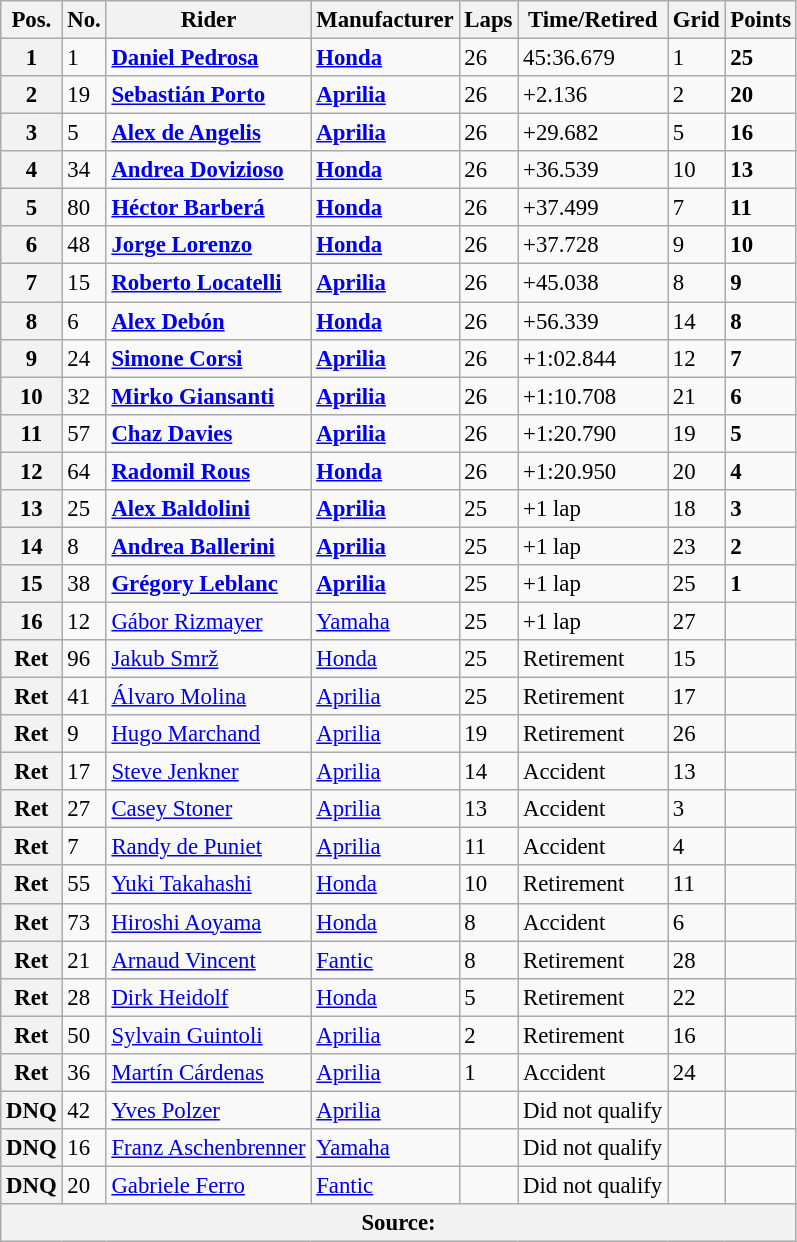<table class="wikitable" style="font-size: 95%;">
<tr>
<th>Pos.</th>
<th>No.</th>
<th>Rider</th>
<th>Manufacturer</th>
<th>Laps</th>
<th>Time/Retired</th>
<th>Grid</th>
<th>Points</th>
</tr>
<tr>
<th>1</th>
<td>1</td>
<td> <strong><a href='#'>Daniel Pedrosa</a></strong></td>
<td><strong><a href='#'>Honda</a></strong></td>
<td>26</td>
<td>45:36.679</td>
<td>1</td>
<td><strong>25</strong></td>
</tr>
<tr>
<th>2</th>
<td>19</td>
<td> <strong><a href='#'>Sebastián Porto</a></strong></td>
<td><strong><a href='#'>Aprilia</a></strong></td>
<td>26</td>
<td>+2.136</td>
<td>2</td>
<td><strong>20</strong></td>
</tr>
<tr>
<th>3</th>
<td>5</td>
<td> <strong><a href='#'>Alex de Angelis</a></strong></td>
<td><strong><a href='#'>Aprilia</a></strong></td>
<td>26</td>
<td>+29.682</td>
<td>5</td>
<td><strong>16</strong></td>
</tr>
<tr>
<th>4</th>
<td>34</td>
<td> <strong><a href='#'>Andrea Dovizioso</a></strong></td>
<td><strong><a href='#'>Honda</a></strong></td>
<td>26</td>
<td>+36.539</td>
<td>10</td>
<td><strong>13</strong></td>
</tr>
<tr>
<th>5</th>
<td>80</td>
<td> <strong><a href='#'>Héctor Barberá</a></strong></td>
<td><strong><a href='#'>Honda</a></strong></td>
<td>26</td>
<td>+37.499</td>
<td>7</td>
<td><strong>11</strong></td>
</tr>
<tr>
<th>6</th>
<td>48</td>
<td> <strong><a href='#'>Jorge Lorenzo</a></strong></td>
<td><strong><a href='#'>Honda</a></strong></td>
<td>26</td>
<td>+37.728</td>
<td>9</td>
<td><strong>10</strong></td>
</tr>
<tr>
<th>7</th>
<td>15</td>
<td> <strong><a href='#'>Roberto Locatelli</a></strong></td>
<td><strong><a href='#'>Aprilia</a></strong></td>
<td>26</td>
<td>+45.038</td>
<td>8</td>
<td><strong>9</strong></td>
</tr>
<tr>
<th>8</th>
<td>6</td>
<td> <strong><a href='#'>Alex Debón</a></strong></td>
<td><strong><a href='#'>Honda</a></strong></td>
<td>26</td>
<td>+56.339</td>
<td>14</td>
<td><strong>8</strong></td>
</tr>
<tr>
<th>9</th>
<td>24</td>
<td> <strong><a href='#'>Simone Corsi</a></strong></td>
<td><strong><a href='#'>Aprilia</a></strong></td>
<td>26</td>
<td>+1:02.844</td>
<td>12</td>
<td><strong>7</strong></td>
</tr>
<tr>
<th>10</th>
<td>32</td>
<td> <strong><a href='#'>Mirko Giansanti</a></strong></td>
<td><strong><a href='#'>Aprilia</a></strong></td>
<td>26</td>
<td>+1:10.708</td>
<td>21</td>
<td><strong>6</strong></td>
</tr>
<tr>
<th>11</th>
<td>57</td>
<td> <strong><a href='#'>Chaz Davies</a></strong></td>
<td><strong><a href='#'>Aprilia</a></strong></td>
<td>26</td>
<td>+1:20.790</td>
<td>19</td>
<td><strong>5</strong></td>
</tr>
<tr>
<th>12</th>
<td>64</td>
<td> <strong><a href='#'>Radomil Rous</a></strong></td>
<td><strong><a href='#'>Honda</a></strong></td>
<td>26</td>
<td>+1:20.950</td>
<td>20</td>
<td><strong>4</strong></td>
</tr>
<tr>
<th>13</th>
<td>25</td>
<td> <strong><a href='#'>Alex Baldolini</a></strong></td>
<td><strong><a href='#'>Aprilia</a></strong></td>
<td>25</td>
<td>+1 lap</td>
<td>18</td>
<td><strong>3</strong></td>
</tr>
<tr>
<th>14</th>
<td>8</td>
<td> <strong><a href='#'>Andrea Ballerini</a></strong></td>
<td><strong><a href='#'>Aprilia</a></strong></td>
<td>25</td>
<td>+1 lap</td>
<td>23</td>
<td><strong>2</strong></td>
</tr>
<tr>
<th>15</th>
<td>38</td>
<td> <strong><a href='#'>Grégory Leblanc</a></strong></td>
<td><strong><a href='#'>Aprilia</a></strong></td>
<td>25</td>
<td>+1 lap</td>
<td>25</td>
<td><strong>1</strong></td>
</tr>
<tr>
<th>16</th>
<td>12</td>
<td> <a href='#'>Gábor Rizmayer</a></td>
<td><a href='#'>Yamaha</a></td>
<td>25</td>
<td>+1 lap</td>
<td>27</td>
<td></td>
</tr>
<tr>
<th>Ret</th>
<td>96</td>
<td> <a href='#'>Jakub Smrž</a></td>
<td><a href='#'>Honda</a></td>
<td>25</td>
<td>Retirement</td>
<td>15</td>
<td></td>
</tr>
<tr>
<th>Ret</th>
<td>41</td>
<td> <a href='#'>Álvaro Molina</a></td>
<td><a href='#'>Aprilia</a></td>
<td>25</td>
<td>Retirement</td>
<td>17</td>
<td></td>
</tr>
<tr>
<th>Ret</th>
<td>9</td>
<td> <a href='#'>Hugo Marchand</a></td>
<td><a href='#'>Aprilia</a></td>
<td>19</td>
<td>Retirement</td>
<td>26</td>
<td></td>
</tr>
<tr>
<th>Ret</th>
<td>17</td>
<td> <a href='#'>Steve Jenkner</a></td>
<td><a href='#'>Aprilia</a></td>
<td>14</td>
<td>Accident</td>
<td>13</td>
<td></td>
</tr>
<tr>
<th>Ret</th>
<td>27</td>
<td> <a href='#'>Casey Stoner</a></td>
<td><a href='#'>Aprilia</a></td>
<td>13</td>
<td>Accident</td>
<td>3</td>
<td></td>
</tr>
<tr>
<th>Ret</th>
<td>7</td>
<td> <a href='#'>Randy de Puniet</a></td>
<td><a href='#'>Aprilia</a></td>
<td>11</td>
<td>Accident</td>
<td>4</td>
<td></td>
</tr>
<tr>
<th>Ret</th>
<td>55</td>
<td> <a href='#'>Yuki Takahashi</a></td>
<td><a href='#'>Honda</a></td>
<td>10</td>
<td>Retirement</td>
<td>11</td>
<td></td>
</tr>
<tr>
<th>Ret</th>
<td>73</td>
<td> <a href='#'>Hiroshi Aoyama</a></td>
<td><a href='#'>Honda</a></td>
<td>8</td>
<td>Accident</td>
<td>6</td>
<td></td>
</tr>
<tr>
<th>Ret</th>
<td>21</td>
<td> <a href='#'>Arnaud Vincent</a></td>
<td><a href='#'>Fantic</a></td>
<td>8</td>
<td>Retirement</td>
<td>28</td>
<td></td>
</tr>
<tr>
<th>Ret</th>
<td>28</td>
<td> <a href='#'>Dirk Heidolf</a></td>
<td><a href='#'>Honda</a></td>
<td>5</td>
<td>Retirement</td>
<td>22</td>
<td></td>
</tr>
<tr>
<th>Ret</th>
<td>50</td>
<td> <a href='#'>Sylvain Guintoli</a></td>
<td><a href='#'>Aprilia</a></td>
<td>2</td>
<td>Retirement</td>
<td>16</td>
<td></td>
</tr>
<tr>
<th>Ret</th>
<td>36</td>
<td> <a href='#'>Martín Cárdenas</a></td>
<td><a href='#'>Aprilia</a></td>
<td>1</td>
<td>Accident</td>
<td>24</td>
<td></td>
</tr>
<tr>
<th>DNQ</th>
<td>42</td>
<td> <a href='#'>Yves Polzer</a></td>
<td><a href='#'>Aprilia</a></td>
<td></td>
<td>Did not qualify</td>
<td></td>
<td></td>
</tr>
<tr>
<th>DNQ</th>
<td>16</td>
<td> <a href='#'>Franz Aschenbrenner</a></td>
<td><a href='#'>Yamaha</a></td>
<td></td>
<td>Did not qualify</td>
<td></td>
<td></td>
</tr>
<tr>
<th>DNQ</th>
<td>20</td>
<td> <a href='#'>Gabriele Ferro</a></td>
<td><a href='#'>Fantic</a></td>
<td></td>
<td>Did not qualify</td>
<td></td>
<td></td>
</tr>
<tr>
<th colspan=8>Source: </th>
</tr>
</table>
